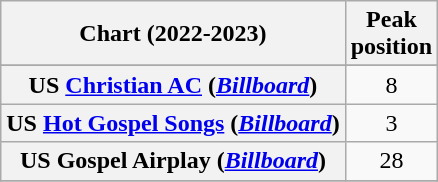<table class="wikitable sortable plainrowheaders" style="text-align:center">
<tr>
<th scope="col">Chart (2022-2023)</th>
<th scope="col">Peak<br> position</th>
</tr>
<tr>
</tr>
<tr>
</tr>
<tr>
<th scope="row">US <a href='#'>Christian AC</a> (<em><a href='#'>Billboard</a></em>)</th>
<td>8</td>
</tr>
<tr>
<th scope="row">US <a href='#'>Hot Gospel Songs</a> (<a href='#'><em>Billboard</em></a>)</th>
<td>3</td>
</tr>
<tr>
<th scope="row">US Gospel Airplay (<a href='#'><em>Billboard</em></a>)</th>
<td>28</td>
</tr>
<tr>
</tr>
</table>
